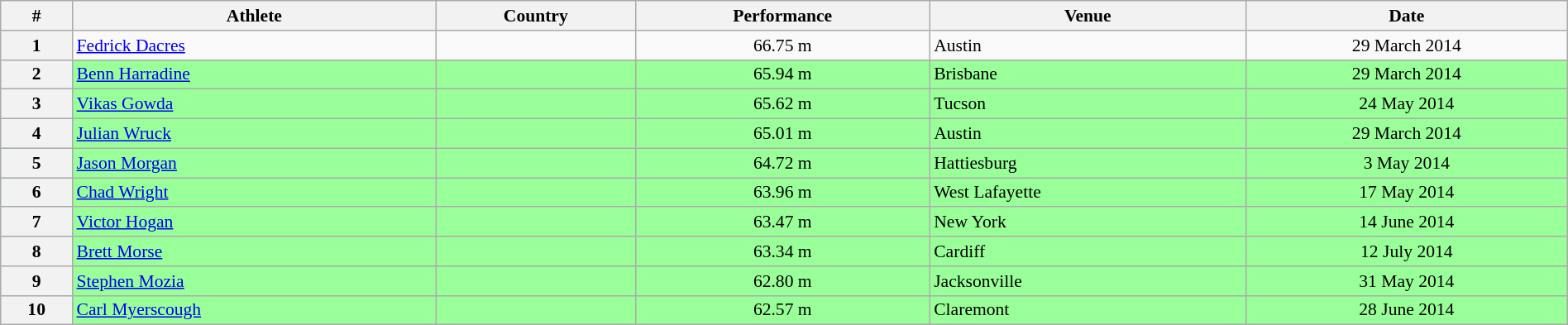<table class="wikitable" width=100% style="font-size:90%; text-align:center;">
<tr>
<th>#</th>
<th>Athlete</th>
<th>Country</th>
<th>Performance</th>
<th>Venue</th>
<th>Date</th>
</tr>
<tr>
<th>1</th>
<td align=left><a href='#'>Fedrick Dacres</a></td>
<td align=left></td>
<td>66.75 m</td>
<td align=left> Austin</td>
<td>29 March 2014</td>
</tr>
<tr bgcolor="99FF99">
<th>2</th>
<td align=left><a href='#'>Benn Harradine</a></td>
<td align=left></td>
<td>65.94 m</td>
<td align=left> Brisbane</td>
<td>29 March 2014</td>
</tr>
<tr bgcolor="99FF99">
<th>3</th>
<td align=left><a href='#'>Vikas Gowda</a></td>
<td align=left></td>
<td>65.62 m</td>
<td align=left> Tucson</td>
<td>24 May 2014</td>
</tr>
<tr bgcolor="99FF99">
<th>4</th>
<td align=left><a href='#'>Julian Wruck</a></td>
<td align=left></td>
<td>65.01 m</td>
<td align=left> Austin</td>
<td>29 March 2014</td>
</tr>
<tr bgcolor="99FF99">
<th>5</th>
<td align=left><a href='#'>Jason Morgan</a></td>
<td align=left></td>
<td>64.72 m</td>
<td align=left> Hattiesburg</td>
<td>3 May 2014</td>
</tr>
<tr bgcolor="99FF99">
<th>6</th>
<td align=left><a href='#'>Chad Wright</a></td>
<td align=left></td>
<td>63.96 m</td>
<td align=left> West Lafayette</td>
<td>17 May 2014</td>
</tr>
<tr bgcolor="99FF99">
<th>7</th>
<td align=left><a href='#'>Victor Hogan</a></td>
<td align=left></td>
<td>63.47 m</td>
<td align=left> New York</td>
<td>14 June 2014</td>
</tr>
<tr bgcolor="99FF99">
<th>8</th>
<td align=left><a href='#'>Brett Morse</a></td>
<td align=left></td>
<td>63.34 m</td>
<td align=left> Cardiff</td>
<td>12 July 2014</td>
</tr>
<tr bgcolor="99FF99">
<th>9</th>
<td align=left><a href='#'>Stephen Mozia</a></td>
<td align=left></td>
<td>62.80 m</td>
<td align=left> Jacksonville</td>
<td>31 May 2014</td>
</tr>
<tr bgcolor="99FF99">
<th>10</th>
<td align=left><a href='#'>Carl Myerscough</a></td>
<td align=left></td>
<td>62.57 m</td>
<td align=left> Claremont</td>
<td>28 June 2014</td>
</tr>
</table>
